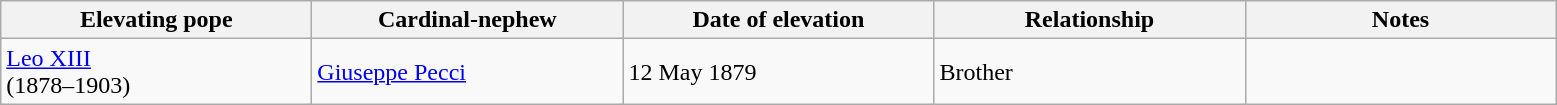<table class=wikitable>
<tr>
<th width="200">Elevating pope</th>
<th width="200">Cardinal-nephew</th>
<th width="200">Date of elevation</th>
<th width="200">Relationship</th>
<th width="200">Notes</th>
</tr>
<tr>
<td><a href='#'>Leo XIII</a><br>(1878–1903)</td>
<td><a href='#'>Giuseppe Pecci</a></td>
<td>12 May 1879</td>
<td>Brother</td>
<td></td>
</tr>
</table>
